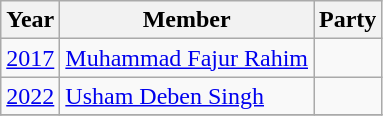<table class="wikitable sortable">
<tr>
<th>Year</th>
<th>Member</th>
<th colspan="2">Party</th>
</tr>
<tr>
<td><a href='#'>2017</a></td>
<td><a href='#'>Muhammad Fajur Rahim</a></td>
<td></td>
</tr>
<tr>
<td><a href='#'>2022</a></td>
<td><a href='#'>Usham Deben Singh</a></td>
<td></td>
</tr>
<tr>
</tr>
</table>
